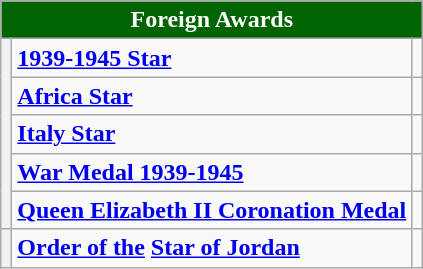<table class="wikitable">
<tr>
<th colspan="3" style="background:#006400; color:#FFFFFF; text-align:center"><strong>Foreign Awards</strong></th>
</tr>
<tr>
<th rowspan="5"><strong></strong></th>
<td><strong><a href='#'>1939-1945 Star</a></strong></td>
<td></td>
</tr>
<tr>
<td><strong><a href='#'>Africa Star</a></strong></td>
<td></td>
</tr>
<tr>
<td><strong><a href='#'>Italy Star</a></strong></td>
<td></td>
</tr>
<tr>
<td><strong><a href='#'>War Medal 1939-1945</a></strong></td>
<td></td>
</tr>
<tr>
<td><strong><a href='#'>Queen Elizabeth II Coronation Medal</a></strong></td>
<td></td>
</tr>
<tr>
<th><strong></strong></th>
<td><strong><a href='#'>Order of the</a></strong> <strong><a href='#'>Star of Jordan</a></strong></td>
<td></td>
</tr>
</table>
